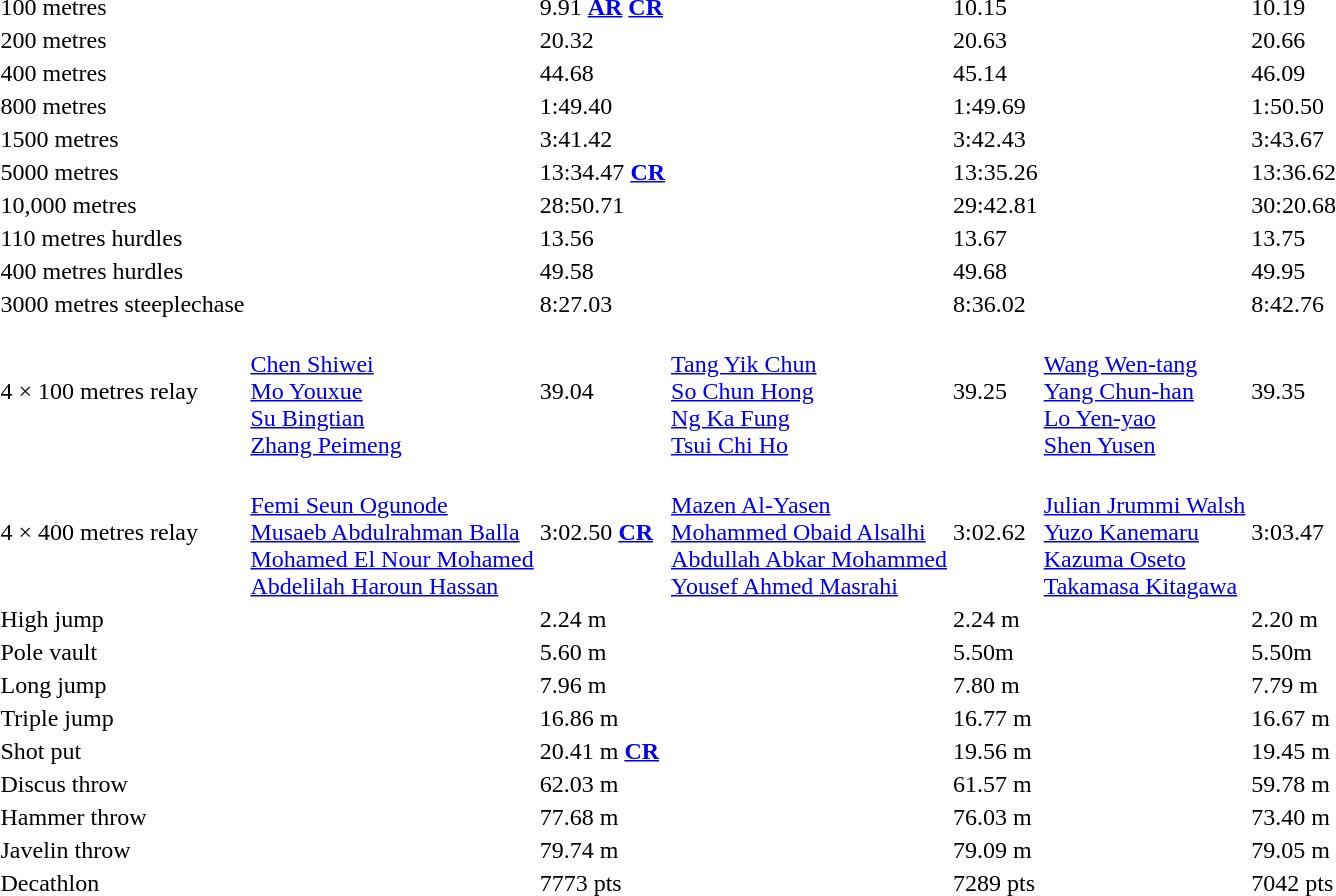<table>
<tr>
<td>100 metres<br></td>
<td></td>
<td>9.91 <strong><a href='#'>AR</a></strong> <strong><a href='#'>CR</a></strong></td>
<td></td>
<td>10.15</td>
<td></td>
<td>10.19</td>
</tr>
<tr>
<td>200 metres<br></td>
<td></td>
<td>20.32</td>
<td></td>
<td>20.63</td>
<td></td>
<td>20.66</td>
</tr>
<tr>
<td>400 metres<br></td>
<td></td>
<td>44.68</td>
<td></td>
<td>45.14</td>
<td></td>
<td>46.09</td>
</tr>
<tr>
<td>800 metres<br></td>
<td></td>
<td>1:49.40</td>
<td></td>
<td>1:49.69</td>
<td></td>
<td>1:50.50</td>
</tr>
<tr>
<td>1500 metres<br></td>
<td></td>
<td>3:41.42</td>
<td></td>
<td>3:42.43</td>
<td></td>
<td>3:43.67</td>
</tr>
<tr>
<td>5000 metres<br></td>
<td></td>
<td>13:34.47 <strong><a href='#'>CR</a></strong></td>
<td></td>
<td>13:35.26</td>
<td></td>
<td>13:36.62</td>
</tr>
<tr>
<td>10,000 metres<br></td>
<td></td>
<td>28:50.71</td>
<td></td>
<td>29:42.81</td>
<td></td>
<td>30:20.68</td>
</tr>
<tr>
<td>110 metres hurdles<br></td>
<td></td>
<td>13.56</td>
<td></td>
<td>13.67</td>
<td></td>
<td>13.75</td>
</tr>
<tr>
<td>400 metres hurdles<br></td>
<td></td>
<td>49.58</td>
<td></td>
<td>49.68</td>
<td></td>
<td>49.95</td>
</tr>
<tr>
<td>3000 metres steeplechase<br></td>
<td></td>
<td>8:27.03</td>
<td></td>
<td>8:36.02</td>
<td></td>
<td>8:42.76</td>
</tr>
<tr>
<td>4 × 100 metres relay<br></td>
<td><br><a href='#'>Chen Shiwei</a><br><a href='#'>Mo Youxue</a><br><a href='#'>Su Bingtian</a><br><a href='#'>Zhang Peimeng</a></td>
<td>39.04</td>
<td><br><a href='#'>Tang Yik Chun</a><br><a href='#'>So Chun Hong</a><br><a href='#'>Ng Ka Fung</a><br><a href='#'>Tsui Chi Ho</a></td>
<td>39.25</td>
<td><br><a href='#'>Wang Wen-tang</a><br><a href='#'>Yang Chun-han</a><br><a href='#'>Lo Yen-yao</a><br><a href='#'>Shen Yusen</a></td>
<td>39.35</td>
</tr>
<tr>
<td>4 × 400 metres relay<br></td>
<td><br><a href='#'>Femi Seun Ogunode</a><br><a href='#'>Musaeb Abdulrahman Balla</a><br><a href='#'>Mohamed El Nour Mohamed</a><br><a href='#'>Abdelilah Haroun Hassan</a></td>
<td>3:02.50 <strong><a href='#'>CR</a></strong></td>
<td><br><a href='#'>Mazen Al-Yasen</a><br><a href='#'>Mohammed Obaid Alsalhi</a><br><a href='#'>Abdullah Abkar Mohammed</a><br><a href='#'>Yousef Ahmed Masrahi</a></td>
<td>3:02.62</td>
<td><br><a href='#'>Julian Jrummi Walsh</a><br><a href='#'>Yuzo Kanemaru</a><br><a href='#'>Kazuma Oseto</a><br><a href='#'>Takamasa Kitagawa</a></td>
<td>3:03.47</td>
</tr>
<tr>
<td>High jump<br></td>
<td></td>
<td>2.24 m</td>
<td></td>
<td>2.24 m</td>
<td></td>
<td>2.20 m</td>
</tr>
<tr>
<td>Pole vault<br></td>
<td></td>
<td>5.60 m</td>
<td></td>
<td>5.50m</td>
<td></td>
<td>5.50m</td>
</tr>
<tr>
<td>Long jump<br></td>
<td></td>
<td>7.96 m</td>
<td></td>
<td>7.80 m</td>
<td></td>
<td>7.79 m</td>
</tr>
<tr>
<td>Triple jump<br></td>
<td></td>
<td>16.86 m</td>
<td></td>
<td>16.77 m</td>
<td></td>
<td>16.67 m</td>
</tr>
<tr>
<td>Shot put<br></td>
<td></td>
<td>20.41 m <strong><a href='#'>CR</a></strong></td>
<td></td>
<td>19.56 m</td>
<td></td>
<td>19.45 m</td>
</tr>
<tr>
<td>Discus throw<br></td>
<td></td>
<td>62.03 m</td>
<td></td>
<td>61.57 m</td>
<td></td>
<td>59.78 m</td>
</tr>
<tr>
<td>Hammer throw<br></td>
<td></td>
<td>77.68 m</td>
<td></td>
<td>76.03 m</td>
<td></td>
<td>73.40 m</td>
</tr>
<tr>
<td>Javelin throw<br></td>
<td></td>
<td>79.74 m</td>
<td></td>
<td>79.09 m</td>
<td></td>
<td>79.05 m</td>
</tr>
<tr>
<td>Decathlon<br></td>
<td></td>
<td>7773 pts</td>
<td></td>
<td>7289 pts</td>
<td></td>
<td>7042 pts</td>
</tr>
</table>
